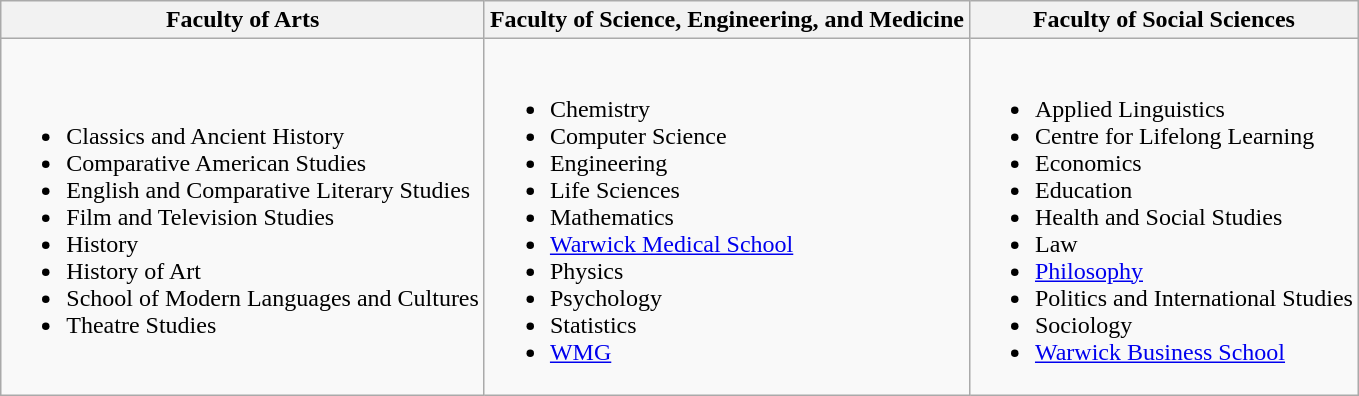<table class=wikitable>
<tr>
<th>Faculty of Arts</th>
<th>Faculty of Science, Engineering, and Medicine</th>
<th>Faculty of Social Sciences</th>
</tr>
<tr>
<td><br><ul><li>Classics and Ancient History</li><li>Comparative American Studies</li><li>English and Comparative Literary Studies</li><li>Film and Television Studies</li><li>History</li><li>History of Art</li><li>School of Modern Languages and Cultures</li><li>Theatre Studies</li></ul></td>
<td><br><ul><li>Chemistry</li><li>Computer Science</li><li>Engineering</li><li>Life Sciences</li><li>Mathematics</li><li><a href='#'>Warwick Medical School</a></li><li>Physics</li><li>Psychology</li><li>Statistics</li><li><a href='#'>WMG</a></li></ul></td>
<td><br><ul><li>Applied Linguistics</li><li>Centre for Lifelong Learning</li><li>Economics</li><li>Education</li><li>Health and Social Studies</li><li>Law</li><li><a href='#'>Philosophy</a></li><li>Politics and International Studies</li><li>Sociology</li><li><a href='#'>Warwick Business School</a></li></ul></td>
</tr>
</table>
